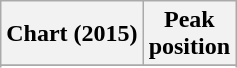<table class="wikitable sortable plainrowheaders">
<tr>
<th scope="col">Chart (2015)</th>
<th scope="col">Peak<br>position</th>
</tr>
<tr>
</tr>
<tr>
</tr>
</table>
